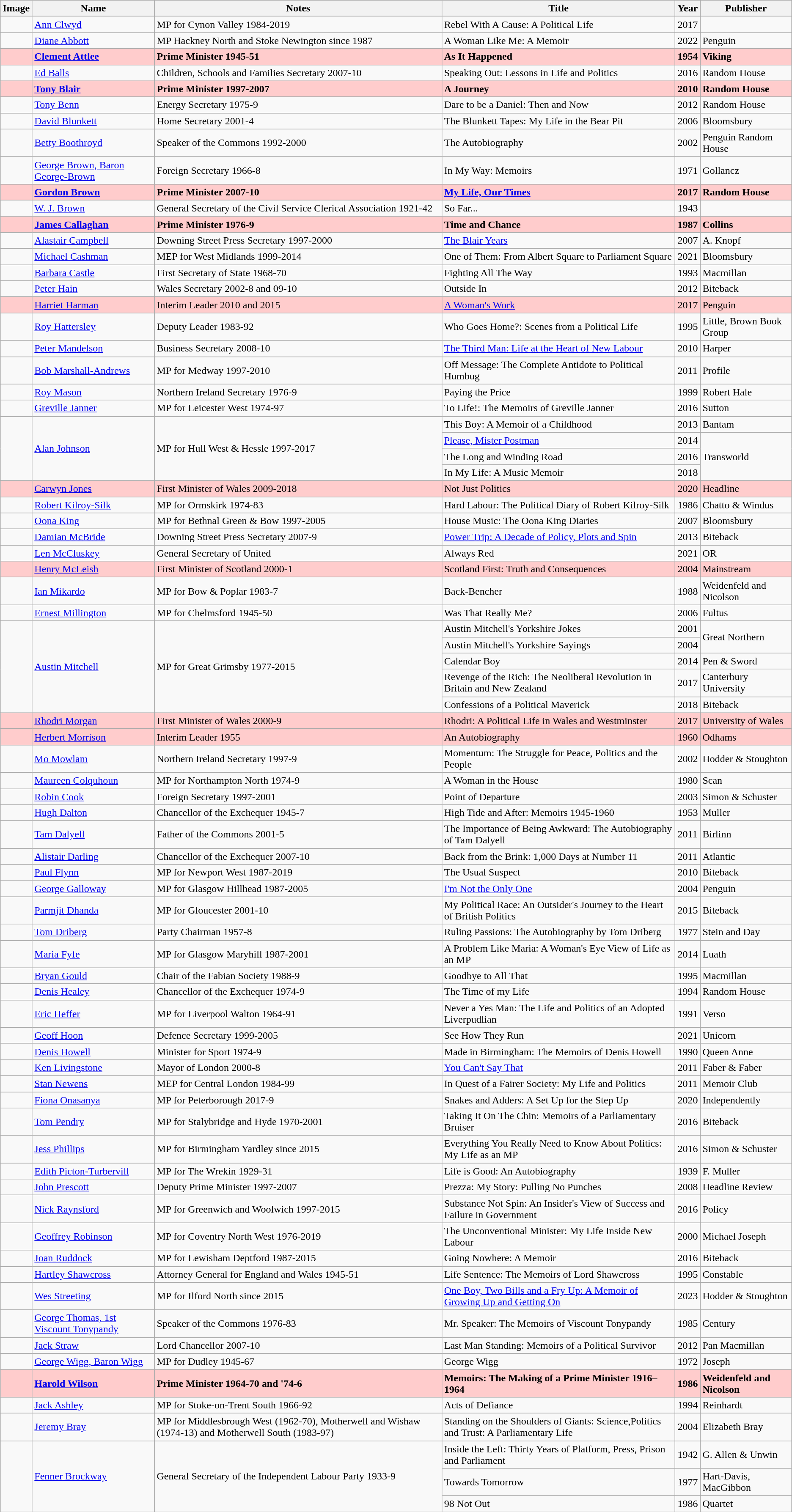<table class="wikitable sortable" style="font-size: 100%;">
<tr>
<th>Image</th>
<th>Name</th>
<th>Notes</th>
<th>Title</th>
<th>Year</th>
<th>Publisher</th>
</tr>
<tr>
<td></td>
<td><a href='#'>Ann Clwyd</a></td>
<td>MP for Cynon Valley 1984-2019</td>
<td>Rebel With A Cause: A Political Life</td>
<td>2017</td>
<td></td>
</tr>
<tr>
<td></td>
<td><a href='#'>Diane Abbott</a></td>
<td>MP Hackney North and Stoke Newington since 1987</td>
<td>A Woman Like Me: A Memoir</td>
<td>2022</td>
<td>Penguin</td>
</tr>
<tr style="background:#ffcccc">
<td></td>
<td><strong><a href='#'>Clement Attlee</a></strong></td>
<td><strong>Prime Minister 1945-51</strong></td>
<td><strong>As It Happened</strong></td>
<td><strong>1954</strong></td>
<td><strong>Viking</strong></td>
</tr>
<tr>
<td></td>
<td><a href='#'>Ed Balls</a></td>
<td>Children, Schools and Families Secretary 2007-10</td>
<td>Speaking Out: Lessons in Life and Politics</td>
<td>2016</td>
<td>Random House</td>
</tr>
<tr style="background:#ffcccc">
<td></td>
<td><strong><a href='#'>Tony Blair</a></strong></td>
<td><strong>Prime Minister 1997-2007</strong></td>
<td><strong>A Journey</strong></td>
<td><strong>2010</strong></td>
<td><strong>Random House</strong></td>
</tr>
<tr>
<td></td>
<td><a href='#'>Tony Benn</a></td>
<td>Energy Secretary 1975-9</td>
<td>Dare to be a Daniel: Then and Now</td>
<td>2012</td>
<td>Random House</td>
</tr>
<tr>
<td></td>
<td><a href='#'>David Blunkett</a></td>
<td>Home Secretary 2001-4</td>
<td>The Blunkett Tapes: My Life in the Bear Pit</td>
<td>2006</td>
<td>Bloomsbury</td>
</tr>
<tr>
<td></td>
<td><a href='#'>Betty Boothroyd</a></td>
<td>Speaker of the Commons 1992-2000</td>
<td>The Autobiography</td>
<td>2002</td>
<td>Penguin Random House</td>
</tr>
<tr>
<td></td>
<td><a href='#'>George Brown, Baron George-Brown</a></td>
<td>Foreign Secretary 1966-8</td>
<td>In My Way: Memoirs</td>
<td>1971</td>
<td>Gollancz</td>
</tr>
<tr style="background:#ffcccc">
<td></td>
<td><strong><a href='#'>Gordon Brown</a></strong></td>
<td><strong>Prime Minister 2007-10</strong></td>
<td><strong><a href='#'>My Life, Our Times</a></strong></td>
<td><strong>2017</strong></td>
<td><strong>Random House</strong></td>
</tr>
<tr>
<td></td>
<td><a href='#'>W. J. Brown</a></td>
<td>General Secretary of the Civil Service Clerical Association 1921-42</td>
<td>So Far...</td>
<td>1943</td>
<td></td>
</tr>
<tr style="background:#ffcccc">
<td></td>
<td><strong><a href='#'>James Callaghan</a></strong></td>
<td><strong>Prime Minister 1976-9</strong></td>
<td><strong>Time and Chance</strong></td>
<td><strong>1987</strong></td>
<td><strong>Collins</strong></td>
</tr>
<tr>
<td></td>
<td><a href='#'>Alastair Campbell</a></td>
<td>Downing Street Press Secretary 1997-2000</td>
<td><a href='#'>The Blair Years</a></td>
<td>2007</td>
<td>A. Knopf</td>
</tr>
<tr>
<td></td>
<td><a href='#'>Michael Cashman</a></td>
<td>MEP for West Midlands 1999-2014</td>
<td>One of Them: From Albert Square to Parliament Square</td>
<td>2021</td>
<td>Bloomsbury</td>
</tr>
<tr>
<td></td>
<td><a href='#'>Barbara Castle</a></td>
<td>First Secretary of State 1968-70</td>
<td>Fighting All The Way</td>
<td>1993</td>
<td>Macmillan</td>
</tr>
<tr>
<td></td>
<td><a href='#'>Peter Hain</a></td>
<td>Wales Secretary 2002-8 and 09-10</td>
<td>Outside In</td>
<td>2012</td>
<td>Biteback</td>
</tr>
<tr style="background:#ffcccc">
<td></td>
<td><a href='#'>Harriet Harman</a></td>
<td>Interim Leader 2010 and 2015</td>
<td><a href='#'>A Woman's Work</a></td>
<td>2017</td>
<td>Penguin</td>
</tr>
<tr>
<td></td>
<td><a href='#'>Roy Hattersley</a></td>
<td>Deputy Leader 1983-92</td>
<td>Who Goes Home?: Scenes from a Political Life</td>
<td>1995</td>
<td>Little, Brown Book Group</td>
</tr>
<tr>
<td></td>
<td><a href='#'>Peter Mandelson</a></td>
<td>Business Secretary 2008-10</td>
<td><a href='#'>The Third Man: Life at the Heart of New Labour</a></td>
<td>2010</td>
<td>Harper</td>
</tr>
<tr>
<td></td>
<td><a href='#'>Bob Marshall-Andrews</a></td>
<td>MP for Medway 1997-2010</td>
<td>Off Message: The Complete Antidote to Political Humbug</td>
<td>2011</td>
<td>Profile</td>
</tr>
<tr>
<td></td>
<td><a href='#'>Roy Mason</a></td>
<td>Northern Ireland Secretary 1976-9</td>
<td>Paying the Price</td>
<td>1999</td>
<td>Robert Hale</td>
</tr>
<tr>
<td></td>
<td><a href='#'>Greville Janner</a></td>
<td>MP for Leicester West 1974-97</td>
<td>To Life!: The Memoirs of Greville Janner</td>
<td>2016</td>
<td>Sutton</td>
</tr>
<tr>
<td rowspan=4></td>
<td rowspan=4><a href='#'>Alan Johnson</a></td>
<td rowspan=4>MP for Hull West & Hessle 1997-2017</td>
<td>This Boy: A Memoir of a Childhood</td>
<td>2013</td>
<td>Bantam</td>
</tr>
<tr>
<td><a href='#'>Please, Mister Postman</a></td>
<td>2014</td>
<td rowspan=3>Transworld</td>
</tr>
<tr>
<td>The Long and Winding Road</td>
<td>2016</td>
</tr>
<tr>
<td>In My Life: A Music Memoir</td>
<td>2018</td>
</tr>
<tr style="background:#ffcccc">
<td></td>
<td><a href='#'>Carwyn Jones</a></td>
<td>First Minister of Wales 2009-2018</td>
<td>Not Just Politics</td>
<td>2020</td>
<td>Headline</td>
</tr>
<tr>
<td></td>
<td><a href='#'>Robert Kilroy-Silk</a></td>
<td>MP for Ormskirk 1974-83</td>
<td>Hard Labour: The Political Diary of Robert Kilroy-Silk</td>
<td>1986</td>
<td>Chatto & Windus</td>
</tr>
<tr>
<td></td>
<td><a href='#'>Oona King</a></td>
<td>MP for Bethnal Green & Bow 1997-2005</td>
<td>House Music: The Oona King Diaries</td>
<td>2007</td>
<td>Bloomsbury</td>
</tr>
<tr>
<td></td>
<td><a href='#'>Damian McBride</a></td>
<td>Downing Street Press Secretary 2007-9</td>
<td><a href='#'>Power Trip: A Decade of Policy, Plots and Spin</a></td>
<td>2013</td>
<td>Biteback</td>
</tr>
<tr>
<td></td>
<td><a href='#'>Len McCluskey</a></td>
<td>General Secretary of United</td>
<td>Always Red</td>
<td>2021</td>
<td>OR</td>
</tr>
<tr style="background:#ffcccc">
<td></td>
<td><a href='#'>Henry McLeish</a></td>
<td>First Minister of Scotland 2000-1</td>
<td>Scotland First: Truth and Consequences</td>
<td>2004</td>
<td>Mainstream</td>
</tr>
<tr>
<td></td>
<td><a href='#'>Ian Mikardo</a></td>
<td>MP for Bow & Poplar 1983-7</td>
<td>Back-Bencher</td>
<td>1988</td>
<td>Weidenfeld and Nicolson</td>
</tr>
<tr>
<td></td>
<td><a href='#'>Ernest Millington</a></td>
<td>MP for Chelmsford 1945-50</td>
<td>Was That Really Me?</td>
<td>2006</td>
<td>Fultus</td>
</tr>
<tr>
<td rowspan=5></td>
<td rowspan=5><a href='#'>Austin Mitchell</a></td>
<td rowspan=5>MP for Great Grimsby 1977-2015</td>
<td>Austin Mitchell's Yorkshire Jokes</td>
<td>2001</td>
<td rowspan=2>Great Northern</td>
</tr>
<tr>
<td>Austin Mitchell's Yorkshire Sayings</td>
<td>2004</td>
</tr>
<tr>
<td>Calendar Boy</td>
<td>2014</td>
<td>Pen & Sword</td>
</tr>
<tr>
<td>Revenge of the Rich: The Neoliberal Revolution in Britain and New Zealand</td>
<td>2017</td>
<td>Canterbury University</td>
</tr>
<tr>
<td>Confessions of a Political Maverick</td>
<td>2018</td>
<td>Biteback</td>
</tr>
<tr style="background:#ffcccc">
<td></td>
<td><a href='#'>Rhodri Morgan</a></td>
<td>First Minister of Wales 2000-9</td>
<td>Rhodri: A Political Life in Wales and Westminster</td>
<td>2017</td>
<td>University of Wales</td>
</tr>
<tr style="background:#ffcccc">
<td></td>
<td><a href='#'>Herbert Morrison</a></td>
<td>Interim Leader 1955</td>
<td>An Autobiography</td>
<td>1960</td>
<td>Odhams</td>
</tr>
<tr>
<td></td>
<td><a href='#'>Mo Mowlam</a></td>
<td>Northern Ireland Secretary 1997-9</td>
<td>Momentum: The Struggle for Peace, Politics and the People</td>
<td>2002</td>
<td>Hodder & Stoughton</td>
</tr>
<tr>
<td></td>
<td><a href='#'>Maureen Colquhoun</a></td>
<td>MP for Northampton North 1974-9</td>
<td>A Woman in the House</td>
<td>1980</td>
<td>Scan</td>
</tr>
<tr>
<td></td>
<td><a href='#'>Robin Cook</a></td>
<td>Foreign Secretary 1997-2001</td>
<td>Point of Departure</td>
<td>2003</td>
<td>Simon & Schuster</td>
</tr>
<tr>
<td></td>
<td><a href='#'>Hugh Dalton</a></td>
<td>Chancellor of the Exchequer 1945-7</td>
<td>High Tide and After: Memoirs 1945-1960</td>
<td>1953</td>
<td>Muller</td>
</tr>
<tr>
<td></td>
<td><a href='#'>Tam Dalyell</a></td>
<td>Father of the Commons 2001-5</td>
<td>The Importance of Being Awkward: The Autobiography of Tam Dalyell</td>
<td>2011</td>
<td>Birlinn</td>
</tr>
<tr>
<td></td>
<td><a href='#'>Alistair Darling</a></td>
<td>Chancellor of the Exchequer 2007-10</td>
<td>Back from the Brink: 1,000 Days at Number 11</td>
<td>2011</td>
<td>Atlantic</td>
</tr>
<tr>
<td></td>
<td><a href='#'>Paul Flynn</a></td>
<td>MP for Newport West 1987-2019</td>
<td>The Usual Suspect</td>
<td>2010</td>
<td>Biteback</td>
</tr>
<tr>
<td></td>
<td><a href='#'>George Galloway</a></td>
<td>MP for Glasgow Hillhead 1987-2005</td>
<td><a href='#'>I'm Not the Only One</a></td>
<td>2004</td>
<td>Penguin</td>
</tr>
<tr>
<td></td>
<td><a href='#'>Parmjit Dhanda</a></td>
<td>MP for Gloucester 2001-10</td>
<td>My Political Race: An Outsider's Journey to the Heart of British Politics</td>
<td>2015</td>
<td>Biteback</td>
</tr>
<tr>
<td></td>
<td><a href='#'>Tom Driberg</a></td>
<td>Party Chairman 1957-8</td>
<td>Ruling Passions: The Autobiography by Tom Driberg</td>
<td>1977</td>
<td>Stein and Day</td>
</tr>
<tr>
<td></td>
<td><a href='#'>Maria Fyfe</a></td>
<td>MP for Glasgow Maryhill 1987-2001</td>
<td>A Problem Like Maria: A Woman's Eye View of Life as an MP</td>
<td>2014</td>
<td>Luath</td>
</tr>
<tr>
<td></td>
<td><a href='#'>Bryan Gould</a></td>
<td>Chair of the Fabian Society 1988-9</td>
<td>Goodbye to All That</td>
<td>1995</td>
<td>Macmillan</td>
</tr>
<tr>
<td></td>
<td><a href='#'>Denis Healey</a></td>
<td>Chancellor of the Exchequer 1974-9</td>
<td>The Time of my Life</td>
<td>1994</td>
<td>Random House</td>
</tr>
<tr>
<td></td>
<td><a href='#'>Eric Heffer</a></td>
<td>MP for Liverpool Walton 1964-91</td>
<td>Never a Yes Man: The Life and Politics of an Adopted Liverpudlian</td>
<td>1991</td>
<td>Verso</td>
</tr>
<tr>
<td></td>
<td><a href='#'>Geoff Hoon</a></td>
<td>Defence Secretary 1999-2005</td>
<td>See How They Run</td>
<td>2021</td>
<td>Unicorn</td>
</tr>
<tr>
<td></td>
<td><a href='#'>Denis Howell</a></td>
<td>Minister for Sport 1974-9</td>
<td>Made in Birmingham: The Memoirs of Denis Howell</td>
<td>1990</td>
<td>Queen Anne</td>
</tr>
<tr>
<td></td>
<td><a href='#'>Ken Livingstone</a></td>
<td>Mayor of London 2000-8</td>
<td><a href='#'>You Can't Say That</a></td>
<td>2011</td>
<td>Faber & Faber</td>
</tr>
<tr>
<td></td>
<td><a href='#'>Stan Newens</a></td>
<td>MEP for Central London 1984-99</td>
<td>In Quest of a Fairer Society: My Life and Politics</td>
<td>2011</td>
<td>Memoir Club</td>
</tr>
<tr>
<td></td>
<td><a href='#'>Fiona Onasanya</a></td>
<td>MP for Peterborough 2017-9</td>
<td>Snakes and Adders: A Set Up for the Step Up</td>
<td>2020</td>
<td>Independently</td>
</tr>
<tr>
<td></td>
<td><a href='#'>Tom Pendry</a></td>
<td>MP for Stalybridge and Hyde 1970-2001</td>
<td>Taking It On The Chin: Memoirs of a Parliamentary Bruiser</td>
<td>2016</td>
<td>Biteback</td>
</tr>
<tr>
<td></td>
<td><a href='#'>Jess Phillips</a></td>
<td>MP for Birmingham Yardley since 2015</td>
<td>Everything You Really Need to Know About Politics: My Life as an MP</td>
<td>2016</td>
<td>Simon & Schuster</td>
</tr>
<tr>
<td></td>
<td><a href='#'>Edith Picton-Turbervill</a></td>
<td>MP for The Wrekin 1929-31</td>
<td>Life is Good: An Autobiography</td>
<td>1939</td>
<td>F. Muller</td>
</tr>
<tr>
<td></td>
<td><a href='#'>John Prescott</a></td>
<td>Deputy Prime Minister 1997-2007</td>
<td>Prezza: My Story: Pulling No Punches</td>
<td>2008</td>
<td>Headline Review</td>
</tr>
<tr>
<td></td>
<td><a href='#'>Nick Raynsford</a></td>
<td>MP for Greenwich and Woolwich 1997-2015</td>
<td>Substance Not Spin: An Insider's View of Success and Failure in Government</td>
<td>2016</td>
<td>Policy</td>
</tr>
<tr>
<td></td>
<td><a href='#'>Geoffrey Robinson</a></td>
<td>MP for Coventry North West 1976-2019</td>
<td>The Unconventional Minister: My Life Inside New Labour</td>
<td>2000</td>
<td>Michael Joseph</td>
</tr>
<tr>
<td></td>
<td><a href='#'>Joan Ruddock</a></td>
<td>MP for Lewisham Deptford 1987-2015</td>
<td>Going Nowhere: A Memoir</td>
<td>2016</td>
<td>Biteback</td>
</tr>
<tr>
<td></td>
<td><a href='#'>Hartley Shawcross</a></td>
<td>Attorney General for England and Wales 1945-51</td>
<td>Life Sentence: The Memoirs of Lord Shawcross</td>
<td>1995</td>
<td>Constable</td>
</tr>
<tr>
<td></td>
<td><a href='#'>Wes Streeting</a></td>
<td>MP for Ilford North since 2015</td>
<td><a href='#'>One Boy, Two Bills and a Fry Up: A Memoir of Growing Up and Getting On</a></td>
<td>2023</td>
<td>Hodder & Stoughton</td>
</tr>
<tr>
<td></td>
<td><a href='#'>George Thomas, 1st Viscount Tonypandy</a></td>
<td>Speaker of the Commons 1976-83</td>
<td>Mr. Speaker: The Memoirs of Viscount Tonypandy</td>
<td>1985</td>
<td>Century</td>
</tr>
<tr>
<td></td>
<td><a href='#'>Jack Straw</a></td>
<td>Lord Chancellor 2007-10</td>
<td>Last Man Standing: Memoirs of a Political Survivor</td>
<td>2012</td>
<td>Pan Macmillan</td>
</tr>
<tr>
<td></td>
<td><a href='#'>George Wigg, Baron Wigg</a></td>
<td>MP for Dudley 1945-67</td>
<td>George Wigg</td>
<td>1972</td>
<td>Joseph</td>
</tr>
<tr style="background:#ffcccc">
<td></td>
<td><strong><a href='#'>Harold Wilson</a></strong></td>
<td><strong>Prime Minister 1964-70 and '74-6</strong></td>
<td><strong>Memoirs: The Making of a Prime Minister 1916–1964</strong></td>
<td><strong>1986</strong></td>
<td><strong>Weidenfeld and Nicolson</strong></td>
</tr>
<tr>
<td></td>
<td><a href='#'>Jack Ashley</a></td>
<td>MP for Stoke-on-Trent South 1966-92</td>
<td>Acts of Defiance</td>
<td>1994</td>
<td>Reinhardt</td>
</tr>
<tr>
<td></td>
<td><a href='#'>Jeremy Bray</a></td>
<td>MP for Middlesbrough West (1962-70), Motherwell and Wishaw (1974-13) and  Motherwell South (1983-97)</td>
<td>Standing on the Shoulders of Giants: Science,Politics and Trust: A Parliamentary Life</td>
<td>2004</td>
<td>Elizabeth Bray</td>
</tr>
<tr>
<td rowspan=3></td>
<td rowspan=3><a href='#'>Fenner Brockway</a></td>
<td rowspan=3>General Secretary of the Independent Labour Party 1933-9</td>
<td>Inside the Left: Thirty Years of Platform, Press, Prison and Parliament</td>
<td>1942</td>
<td>G. Allen & Unwin</td>
</tr>
<tr>
<td>Towards Tomorrow</td>
<td>1977</td>
<td>Hart-Davis, MacGibbon</td>
</tr>
<tr>
<td>98 Not Out</td>
<td>1986</td>
<td>Quartet</td>
</tr>
</table>
